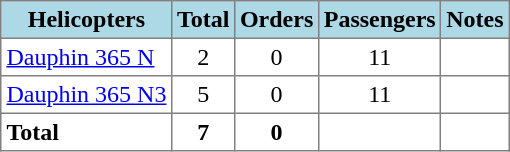<table class="toccolours" border="1" cellpadding="3" style="border-collapse:collapse; margin:1em auto;">
<tr bgcolor=lightblue>
<th>Helicopters</th>
<th>Total</th>
<th>Orders</th>
<th>Passengers</th>
<th>Notes</th>
</tr>
<tr>
<td><a href='#'>Dauphin 365 N</a></td>
<td align="center">2</td>
<td align="center">0</td>
<td align="center">11</td>
<td></td>
</tr>
<tr>
<td><a href='#'>Dauphin 365 N3</a></td>
<td align="center">5</td>
<td align="center">0</td>
<td align="center">11</td>
<td></td>
</tr>
<tr>
<td><strong>Total</strong></td>
<th>7</th>
<th>0</th>
<th></th>
<th></th>
</tr>
</table>
